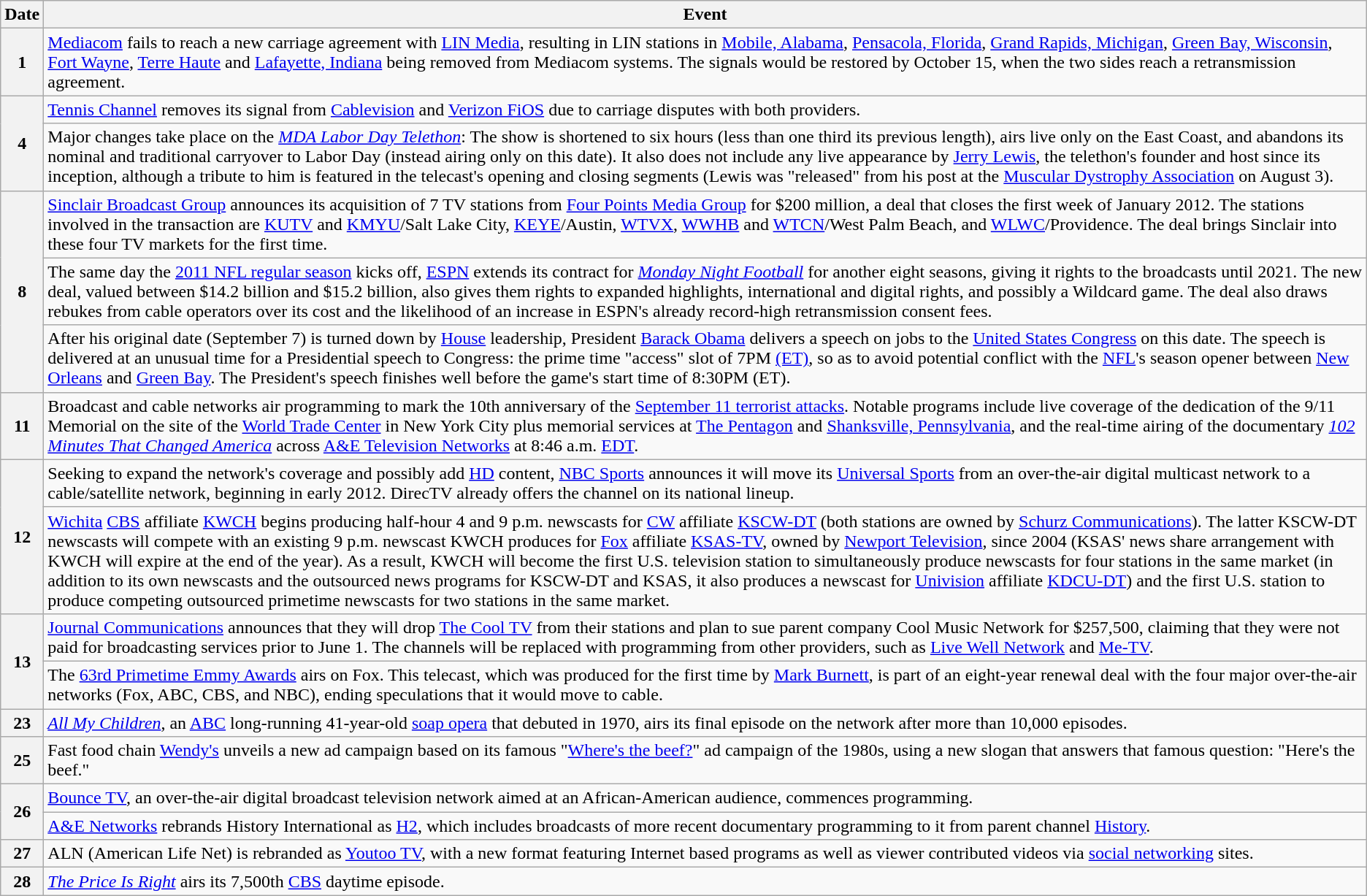<table class="wikitable">
<tr>
<th>Date</th>
<th>Event</th>
</tr>
<tr>
<th>1</th>
<td><a href='#'>Mediacom</a> fails to reach a new carriage agreement with <a href='#'>LIN Media</a>, resulting in LIN stations in <a href='#'>Mobile, Alabama</a>, <a href='#'>Pensacola, Florida</a>, <a href='#'>Grand Rapids, Michigan</a>, <a href='#'>Green Bay, Wisconsin</a>, <a href='#'>Fort Wayne</a>, <a href='#'>Terre Haute</a> and <a href='#'>Lafayette, Indiana</a> being removed from Mediacom systems.  The signals would be restored by October 15, when the two sides reach a retransmission agreement.</td>
</tr>
<tr>
<th rowspan="2">4</th>
<td><a href='#'>Tennis Channel</a> removes its signal from <a href='#'>Cablevision</a> and <a href='#'>Verizon FiOS</a> due to carriage disputes with both providers.</td>
</tr>
<tr>
<td>Major changes take place on the <em><a href='#'>MDA Labor Day Telethon</a></em>: The show is shortened to six hours (less than one third its previous length), airs live only on the East Coast, and abandons its nominal and traditional carryover to Labor Day (instead airing only on this date). It also does not include any live appearance by <a href='#'>Jerry Lewis</a>, the telethon's founder and host since its inception, although a tribute to him is featured in the telecast's opening and closing segments (Lewis was "released" from his post at the <a href='#'>Muscular Dystrophy Association</a> on August 3).</td>
</tr>
<tr>
<th rowspan="3">8</th>
<td><a href='#'>Sinclair Broadcast Group</a> announces its acquisition of 7 TV stations from <a href='#'>Four Points Media Group</a> for $200 million, a deal that closes the first week of January 2012. The stations involved in the transaction are <a href='#'>KUTV</a> and <a href='#'>KMYU</a>/Salt Lake City, <a href='#'>KEYE</a>/Austin, <a href='#'>WTVX</a>, <a href='#'>WWHB</a> and <a href='#'>WTCN</a>/West Palm Beach, and <a href='#'>WLWC</a>/Providence. The deal brings Sinclair into these four TV markets for the first time.</td>
</tr>
<tr>
<td>The same day the <a href='#'>2011 NFL regular season</a> kicks off, <a href='#'>ESPN</a> extends its contract for <em><a href='#'>Monday Night Football</a></em> for another eight seasons, giving it rights to the broadcasts until 2021. The new deal, valued between $14.2 billion and $15.2 billion, also gives them rights to expanded highlights, international and digital rights, and possibly a Wildcard game. The deal also draws rebukes from cable operators over its cost and the likelihood of an increase in ESPN's already record-high retransmission consent fees.</td>
</tr>
<tr>
<td>After his original date (September 7) is turned down by <a href='#'>House</a> leadership, President <a href='#'>Barack Obama</a> delivers a speech on jobs to the <a href='#'>United States Congress</a> on this date.  The speech is delivered at an unusual time for a Presidential speech to Congress: the prime time "access" slot of 7PM <a href='#'>(ET)</a>, so as to avoid potential conflict with the <a href='#'>NFL</a>'s season opener between <a href='#'>New Orleans</a> and <a href='#'>Green Bay</a>. The President's speech finishes well before the game's start time of 8:30PM (ET).</td>
</tr>
<tr>
<th>11</th>
<td>Broadcast and cable networks air programming to mark the 10th anniversary of the <a href='#'>September 11 terrorist attacks</a>. Notable programs include live coverage of the dedication of the 9/11 Memorial on the site of the <a href='#'>World Trade Center</a> in New York City plus memorial services at <a href='#'>The Pentagon</a> and <a href='#'>Shanksville, Pennsylvania</a>, and the real-time airing of the documentary <em><a href='#'>102 Minutes That Changed America</a></em> across <a href='#'>A&E Television Networks</a> at 8:46 a.m. <a href='#'>EDT</a>.</td>
</tr>
<tr>
<th rowspan="2">12</th>
<td>Seeking to expand the network's coverage and possibly add <a href='#'>HD</a> content, <a href='#'>NBC Sports</a> announces it will move its <a href='#'>Universal Sports</a> from an over-the-air digital multicast network to a cable/satellite network, beginning in early 2012. DirecTV already offers the channel on its national lineup.</td>
</tr>
<tr>
<td><a href='#'>Wichita</a> <a href='#'>CBS</a> affiliate <a href='#'>KWCH</a> begins producing half-hour 4 and 9 p.m. newscasts for <a href='#'>CW</a> affiliate <a href='#'>KSCW-DT</a> (both stations are owned by <a href='#'>Schurz Communications</a>). The latter KSCW-DT newscasts will compete with an existing 9 p.m. newscast KWCH produces for <a href='#'>Fox</a> affiliate <a href='#'>KSAS-TV</a>, owned by <a href='#'>Newport Television</a>, since 2004 (KSAS' news share arrangement with KWCH will expire at the end of the year). As a result, KWCH will become the first U.S. television station to simultaneously produce newscasts for four stations in the same market (in addition to its own newscasts and the outsourced news programs for KSCW-DT and KSAS, it also produces a newscast for <a href='#'>Univision</a> affiliate <a href='#'>KDCU-DT</a>) and the first U.S. station to produce competing outsourced primetime newscasts for two stations in the same market.</td>
</tr>
<tr>
<th rowspan="2">13</th>
<td><a href='#'>Journal Communications</a> announces that they will drop <a href='#'>The Cool TV</a> from their stations and plan to sue parent company Cool Music Network for $257,500, claiming that they were not paid for broadcasting services prior to June 1. The channels will be replaced with programming from other providers, such as <a href='#'>Live Well Network</a> and <a href='#'>Me-TV</a>.</td>
</tr>
<tr>
<td>The <a href='#'>63rd Primetime Emmy Awards</a> airs on Fox. This telecast, which was produced for the first time by <a href='#'>Mark Burnett</a>, is part of an eight-year renewal deal with the four major over-the-air networks (Fox, ABC, CBS, and NBC), ending speculations that it would move to cable.</td>
</tr>
<tr>
<th>23</th>
<td><em><a href='#'>All My Children</a></em>, an <a href='#'>ABC</a> long-running 41-year-old <a href='#'>soap opera</a> that debuted in 1970, airs its final episode on the network after more than 10,000 episodes.</td>
</tr>
<tr>
<th>25</th>
<td>Fast food chain <a href='#'>Wendy's</a> unveils a new ad campaign based on its famous "<a href='#'>Where's the beef?</a>" ad campaign of the 1980s, using a new slogan that answers that famous question: "Here's the beef."</td>
</tr>
<tr>
<th rowspan="2">26</th>
<td><a href='#'>Bounce TV</a>, an over-the-air digital broadcast television network aimed at an African-American audience, commences programming.</td>
</tr>
<tr>
<td><a href='#'>A&E Networks</a> rebrands History International as <a href='#'>H2</a>, which includes broadcasts of more recent documentary programming to it from parent channel <a href='#'>History</a>.</td>
</tr>
<tr>
<th>27</th>
<td>ALN (American Life Net) is rebranded as <a href='#'>Youtoo TV</a>, with a new format featuring Internet based programs as well as viewer contributed videos via <a href='#'>social networking</a> sites.</td>
</tr>
<tr>
<th>28</th>
<td><em><a href='#'>The Price Is Right</a></em> airs its 7,500th <a href='#'>CBS</a> daytime episode.</td>
</tr>
</table>
